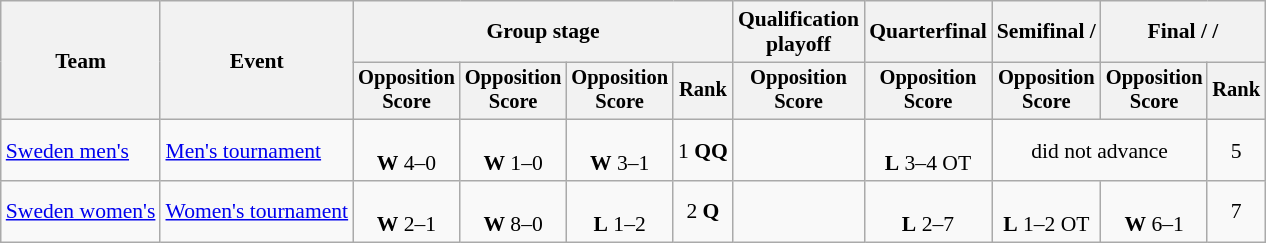<table class="wikitable" style="font-size:90%">
<tr>
<th rowspan=2>Team</th>
<th rowspan=2>Event</th>
<th colspan=4>Group stage</th>
<th>Qualification<br>playoff</th>
<th>Quarterfinal</th>
<th>Semifinal / </th>
<th colspan=2>Final /  / </th>
</tr>
<tr style="font-size:95%">
<th>Opposition<br>Score</th>
<th>Opposition<br>Score</th>
<th>Opposition<br>Score</th>
<th>Rank</th>
<th>Opposition<br>Score</th>
<th>Opposition<br>Score</th>
<th>Opposition<br>Score</th>
<th>Opposition<br>Score</th>
<th>Rank</th>
</tr>
<tr align=center>
<td align=left><a href='#'>Sweden men's</a></td>
<td align=left><a href='#'>Men's tournament</a></td>
<td><br><strong>W</strong> 4–0</td>
<td><br><strong>W</strong> 1–0</td>
<td><br><strong>W</strong> 3–1</td>
<td>1 <strong>QQ</strong></td>
<td></td>
<td><br><strong>L</strong> 3–4 OT</td>
<td colspan=2>did not advance</td>
<td>5</td>
</tr>
<tr align=center>
<td align=left><a href='#'>Sweden women's</a></td>
<td align=left><a href='#'>Women's tournament</a></td>
<td><br> <strong>W</strong> 2–1</td>
<td><br> <strong>W</strong> 8–0</td>
<td><br> <strong>L</strong> 1–2</td>
<td>2 <strong>Q</strong></td>
<td></td>
<td><br> <strong>L</strong> 2–7</td>
<td><br> <strong>L</strong> 1–2 OT</td>
<td><br> <strong>W</strong> 6–1</td>
<td>7</td>
</tr>
</table>
